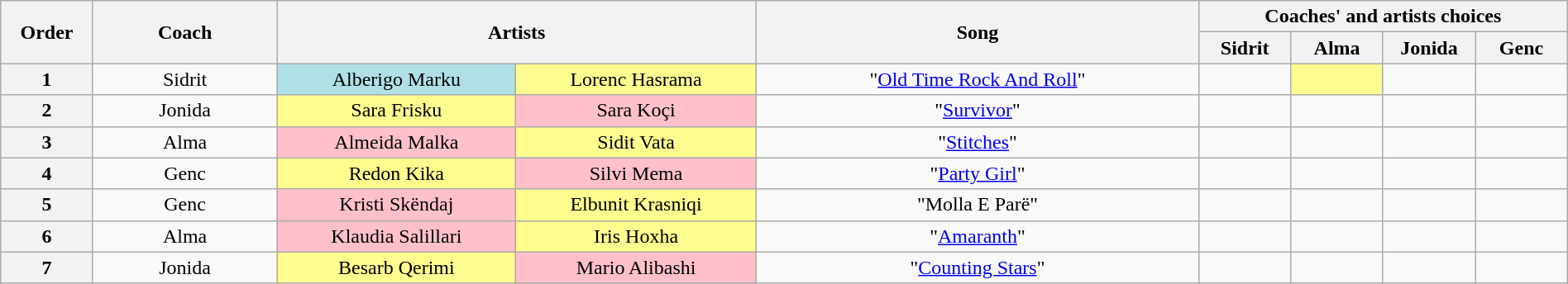<table class="wikitable" style="text-align:center; width:100%;">
<tr>
<th scope="col" style="width:05%;" rowspan="2">Order</th>
<th scope="col" style="width:10%;" rowspan="2">Coach</th>
<th scope="col" style="width:26%;" colspan="2" rowspan="2">Artists</th>
<th scope="col" style="width:24%;" rowspan="2">Song</th>
<th scope="col" style="width:20%;" colspan="4">Coaches' and artists choices</th>
</tr>
<tr>
<th style="width:05%;">Sidrit</th>
<th style="width:05%;">Alma</th>
<th style="width:05%;">Jonida</th>
<th style="width:05%;">Genc</th>
</tr>
<tr>
<th scope="col">1</th>
<td>Sidrit</td>
<td style="background:#b0e0e6;text-align:center;">Alberigo Marku</td>
<td style="background:#fdfc8f;text-align:center;">Lorenc Hasrama</td>
<td>"<a href='#'>Old Time Rock And Roll</a>"</td>
<td></td>
<td style="background:#fdfc8f;"><strong></strong></td>
<td></td>
<td></td>
</tr>
<tr>
<th scope="col">2</th>
<td>Jonida</td>
<td style="background:#fdfc8f;text-align:center;">Sara Frisku</td>
<td style="background:pink;text-align:center;">Sara Koçi</td>
<td>"<a href='#'>Survivor</a>"</td>
<td></td>
<td></td>
<td></td>
<td></td>
</tr>
<tr>
<th scope="col">3</th>
<td>Alma</td>
<td style="background:pink;text-align:center;">Almeida Malka</td>
<td style="background:#fdfc8f;text-align:center;">Sidit Vata</td>
<td>"<a href='#'>Stitches</a>"</td>
<td></td>
<td></td>
<td></td>
<td></td>
</tr>
<tr>
<th scope="col">4</th>
<td>Genc</td>
<td style="background:#fdfc8f;text-align:center;">Redon Kika</td>
<td style="background:pink;text-align:center;">Silvi Mema</td>
<td>"<a href='#'>Party Girl</a>"</td>
<td></td>
<td></td>
<td></td>
<td></td>
</tr>
<tr>
<th scope="col">5</th>
<td>Genc</td>
<td style="background:pink;text-align:center;">Kristi Skëndaj</td>
<td style="background:#fdfc8f;text-align:center;">Elbunit Krasniqi</td>
<td>"Molla E Parë"</td>
<td></td>
<td></td>
<td></td>
<td></td>
</tr>
<tr>
<th scope="col">6</th>
<td>Alma</td>
<td style="background:pink;text-align:center;">Klaudia Salillari</td>
<td style="background:#fdfc8f;text-align:center;">Iris Hoxha</td>
<td>"<a href='#'>Amaranth</a>"</td>
<td></td>
<td></td>
<td></td>
<td></td>
</tr>
<tr>
<th scope="col">7</th>
<td>Jonida</td>
<td style="background:#fdfc8f;text-align:center;">Besarb Qerimi</td>
<td style="background:pink;text-align:center;">Mario Alibashi</td>
<td>"<a href='#'>Counting Stars</a>"</td>
<td></td>
<td></td>
<td></td>
<td></td>
</tr>
</table>
